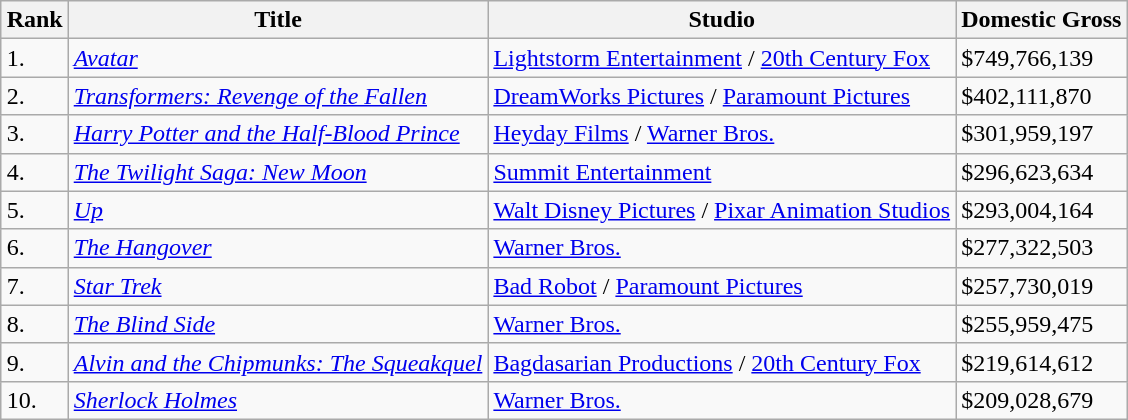<table class="wikitable sortable" style="margin:auto; margin:auto;">
<tr>
<th>Rank</th>
<th>Title</th>
<th>Studio</th>
<th>Domestic Gross</th>
</tr>
<tr>
<td>1.</td>
<td><em><a href='#'>Avatar</a></em></td>
<td><a href='#'>Lightstorm Entertainment</a> / <a href='#'>20th Century Fox</a></td>
<td>$749,766,139</td>
</tr>
<tr>
<td>2.</td>
<td><em><a href='#'>Transformers: Revenge of the Fallen</a></em></td>
<td><a href='#'>DreamWorks Pictures</a> / <a href='#'>Paramount Pictures</a></td>
<td>$402,111,870</td>
</tr>
<tr>
<td>3.</td>
<td><em><a href='#'>Harry Potter and the Half-Blood Prince</a></em></td>
<td><a href='#'>Heyday Films</a> / <a href='#'>Warner Bros.</a></td>
<td>$301,959,197</td>
</tr>
<tr>
<td>4.</td>
<td><em><a href='#'>The Twilight Saga: New Moon</a></em></td>
<td><a href='#'>Summit Entertainment</a></td>
<td>$296,623,634</td>
</tr>
<tr>
<td>5.</td>
<td><em><a href='#'>Up</a></em></td>
<td><a href='#'>Walt Disney Pictures</a> / <a href='#'>Pixar Animation Studios</a></td>
<td>$293,004,164</td>
</tr>
<tr>
<td>6.</td>
<td><em><a href='#'>The Hangover</a></em></td>
<td><a href='#'>Warner Bros.</a></td>
<td>$277,322,503</td>
</tr>
<tr>
<td>7.</td>
<td><em><a href='#'>Star Trek</a></em></td>
<td><a href='#'>Bad Robot</a> / <a href='#'>Paramount Pictures</a></td>
<td>$257,730,019</td>
</tr>
<tr>
<td>8.</td>
<td><em><a href='#'>The Blind Side</a></em></td>
<td><a href='#'>Warner Bros.</a></td>
<td>$255,959,475</td>
</tr>
<tr>
<td>9.</td>
<td><em><a href='#'>Alvin and the Chipmunks: The Squeakquel</a></em></td>
<td><a href='#'>Bagdasarian Productions</a> / <a href='#'>20th Century Fox</a></td>
<td>$219,614,612</td>
</tr>
<tr>
<td>10.</td>
<td><em><a href='#'>Sherlock Holmes</a></em></td>
<td><a href='#'>Warner Bros.</a></td>
<td>$209,028,679</td>
</tr>
</table>
